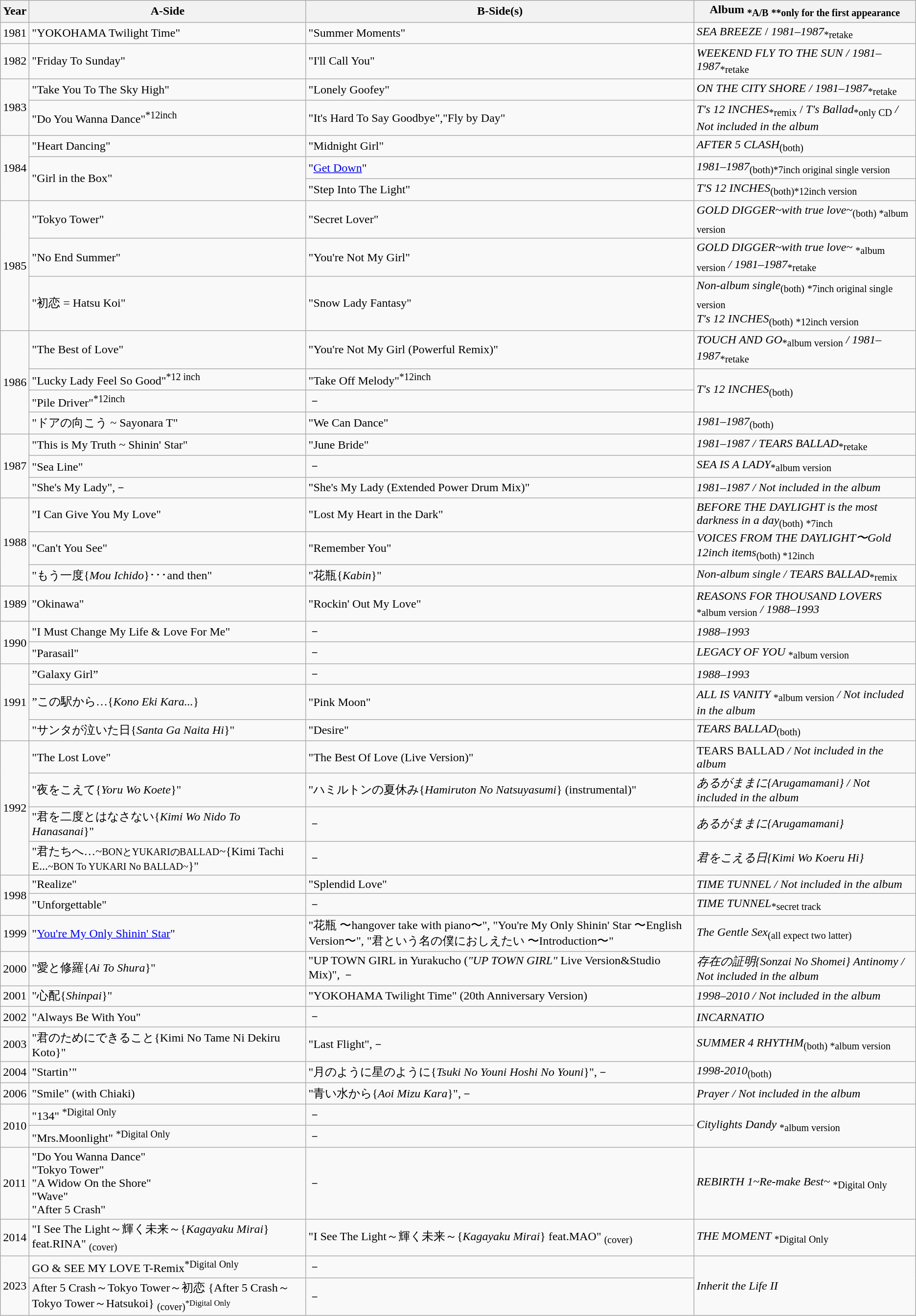<table class="wikitable">
<tr>
<th>Year</th>
<th>A-Side</th>
<th>B-Side(s)</th>
<th>Album <sub>*A/B</sub> <sub>**only for the first appearance</sub></th>
</tr>
<tr>
<td>1981</td>
<td>"YOKOHAMA Twilight Time"</td>
<td>"Summer Moments"</td>
<td><em>SEA BREEZE</em> / <em>1981–1987</em><sub>*retake</sub></td>
</tr>
<tr>
<td>1982</td>
<td>"Friday To Sunday"</td>
<td>"I'll Call You"</td>
<td><em>WEEKEND FLY TO THE SUN / 1981–1987</em><sub>*retake</sub></td>
</tr>
<tr>
<td rowspan="2">1983</td>
<td>"Take You To The Sky High"</td>
<td>"Lonely Goofey"</td>
<td><em>ON THE CITY SHORE / 1981–1987</em><sub>*retake</sub></td>
</tr>
<tr>
<td>"Do You Wanna Dance"<sup>*12inch</sup></td>
<td>"It's Hard To Say Goodbye","Fly by Day"</td>
<td><em>T's 12 INCHES</em><sub>*remix</sub> / <em>T's Ballad</em><sub>*only CD</sub> <em>/ Not included in the album</em></td>
</tr>
<tr>
<td rowspan="3">1984</td>
<td>"Heart Dancing"</td>
<td>"Midnight Girl"</td>
<td><em>AFTER 5 CLASH</em><sub>(both)</sub></td>
</tr>
<tr>
<td rowspan="2">"Girl in the Box"</td>
<td>"<a href='#'>Get Down</a>"</td>
<td><em>1981–1987</em><sub>(both)*7inch original single version</sub></td>
</tr>
<tr>
<td>"Step Into The Light"</td>
<td><em>T'S 12 INCHES</em><sub>(both)*12inch version</sub></td>
</tr>
<tr>
<td rowspan="3">1985</td>
<td>"Tokyo Tower"</td>
<td>"Secret Lover"</td>
<td scope="row"><em>GOLD DIGGER~with true love~</em><sub>(both) *album version</sub></td>
</tr>
<tr>
<td>"No End Summer"</td>
<td>"You're Not My Girl"</td>
<td><em>GOLD DIGGER~with true love~</em> <sub>*album version</sub> <em>/ 1981–1987</em><sub>*retake</sub></td>
</tr>
<tr>
<td>"初恋 = Hatsu Koi"</td>
<td>"Snow Lady Fantasy"</td>
<td><em>Non-album single</em><sub>(both)</sub> <sub>*7inch original single version</sub><br><em>T's 12 INCHES</em><sub>(both)</sub> <sub>*12inch version</sub></td>
</tr>
<tr>
<td rowspan="4">1986</td>
<td>"The Best of Love"</td>
<td>"You're Not My Girl (Powerful Remix)"</td>
<td><em>TOUCH AND GO</em><sub>*album version</sub> <em>/ 1981–1987</em><sub>*retake</sub></td>
</tr>
<tr>
<td>"Lucky Lady Feel So Good"<sup>*12 inch</sup></td>
<td>"Take Off Melody"<sup>*12inch</sup></td>
<td rowspan="2"><em>T's 12 INCHES</em><sub>(both)</sub></td>
</tr>
<tr>
<td>"Pile Driver"<sup>*12inch</sup></td>
<td>－</td>
</tr>
<tr>
<td>"ドアの向こう ~ Sayonara T"</td>
<td>"We Can Dance"</td>
<td scope="row"><em>1981–1987</em><sub>(both)</sub></td>
</tr>
<tr>
<td rowspan="3">1987</td>
<td>"This is My Truth ~ Shinin' Star"</td>
<td>"June Bride"</td>
<td><em>1981–1987 / TEARS BALLAD</em><sub>*retake</sub></td>
</tr>
<tr>
<td>"Sea Line"</td>
<td>－</td>
<td><em>SEA IS A LADY</em><sub>*album version</sub></td>
</tr>
<tr>
<td>"She's My Lady",－</td>
<td>"She's My Lady (Extended Power Drum Mix)"</td>
<td><em>1981–1987 / Not included in the album</em></td>
</tr>
<tr>
<td rowspan="3">1988</td>
<td>"I Can Give You My Love"</td>
<td>"Lost My Heart in the Dark"</td>
<td rowspan="2"><em>BEFORE THE DAYLIGHT is the most darkness in a day</em><sub>(both)</sub> <sub>*7inch</sub><br><em>VOICES FROM THE DAYLIGHT〜Gold 12inch items</em><sub>(both) *12inch</sub></td>
</tr>
<tr>
<td>"Can't You See"</td>
<td>"Remember You"</td>
</tr>
<tr>
<td>"もう一度{<em>Mou Ichido</em>}･･･and then"</td>
<td>"花瓶{<em>Kabin</em>}"</td>
<td scope="row"><em>Non-album single / TEARS BALLAD</em><sub>*remix</sub></td>
</tr>
<tr>
<td>1989</td>
<td>"Okinawa"</td>
<td>"Rockin' Out My Love"</td>
<td><em>REASONS FOR THOUSAND LOVERS</em> <sub>*album version</sub> <em>/ 1988–1993</em></td>
</tr>
<tr>
<td rowspan="2">1990</td>
<td>"I Must Change My Life & Love For Me"</td>
<td>－</td>
<td><em>1988–1993</em></td>
</tr>
<tr>
<td>"Parasail"</td>
<td>－</td>
<td><em>LEGACY OF YOU</em> <sub>*album version</sub></td>
</tr>
<tr>
<td rowspan="3">1991</td>
<td>”Galaxy Girl”</td>
<td>－</td>
<td><em>1988–1993</em></td>
</tr>
<tr>
<td>”この駅から…{<em>Kono Eki Kara...</em>}</td>
<td>"Pink Moon"</td>
<td><em>ALL IS VANITY</em> <sub>*album version</sub> <em>/ Not included in the album</em></td>
</tr>
<tr>
<td>"サンタが泣いた日{<em>Santa Ga Naita Hi</em>}"</td>
<td>"Desire"</td>
<td><em>TEARS BALLAD</em><sub>(both)</sub></td>
</tr>
<tr>
<td rowspan="4">1992</td>
<td>"The Lost Love"</td>
<td>"The Best Of Love (Live Version)"</td>
<td>TEARS BALLAD <em>/ Not included in the album</em></td>
</tr>
<tr>
<td>"夜をこえて{<em>Yoru Wo Koete</em>}"</td>
<td>"ハミルトンの夏休み{<em>Hamiruton No Natsuyasumi</em>} (instrumental)"</td>
<td><em>あるがままに{Arugamamani} / Not included in the album</em></td>
</tr>
<tr>
<td>"君を二度とはなさない{<em>Kimi Wo Nido To Hanasanai</em>}"</td>
<td>－</td>
<td><em>あるがままに{Arugamamani}</em></td>
</tr>
<tr>
<td>"君たちへ…~<small>BONとYUKARIのBALLAD</small>~{Kimi Tachi E...<small>~BON To YUKARI No BALLAD~</small>}"</td>
<td>－</td>
<td><em>君をこえる日{Kimi Wo Koeru Hi}</em></td>
</tr>
<tr>
<td rowspan="2">1998</td>
<td>"Realize"</td>
<td>"Splendid Love"</td>
<td><em>TIME TUNNEL / Not included in the album</em></td>
</tr>
<tr>
<td>"Unforgettable"</td>
<td>－</td>
<td><em>TIME TUNNEL</em><sub>*secret track</sub></td>
</tr>
<tr>
<td>1999</td>
<td>"<a href='#'>You're My Only Shinin' Star</a>"</td>
<td>"花瓶 〜hangover take with piano〜", "You're My Only Shinin' Star 〜English Version〜", "君という名の僕におしえたい 〜Introduction〜"</td>
<td><em>The Gentle Sex</em><sub>(all expect two latter)</sub></td>
</tr>
<tr>
<td>2000</td>
<td>"愛と修羅{<em>Ai To Shura</em>}"</td>
<td>"UP TOWN GIRL in Yurakucho (<em>"UP TOWN GIRL"</em> Live Version&Studio Mix)", －</td>
<td><em>存在の証明{Sonzai No Shomei} Antinomy / Not included in the album</em></td>
</tr>
<tr>
<td>2001</td>
<td>"心配{<em>Shinpai</em>}"</td>
<td>"YOKOHAMA Twilight Time" (20th Anniversary Version)</td>
<td><em>1998–2010 / Not included in the album</em></td>
</tr>
<tr>
<td>2002</td>
<td>"Always Be With You"</td>
<td>－</td>
<td><em>INCARNATIO</em></td>
</tr>
<tr>
<td>2003</td>
<td>"君のためにできること{Kimi No Tame Ni Dekiru Koto}"</td>
<td>"Last Flight",－</td>
<td><em>SUMMER 4 RHYTHM</em><sub>(both) *album version</sub></td>
</tr>
<tr>
<td>2004</td>
<td>"Startin’"</td>
<td>"月のように星のように{<em>Tsuki No Youni Hoshi No Youni</em>}",－</td>
<td><em>1998-2010</em><sub>(both)</sub></td>
</tr>
<tr>
<td>2006</td>
<td>"Smile" (with Chiaki)</td>
<td>"青い水から{<em>Aoi Mizu Kara</em>}",－</td>
<td><em>Prayer / Not included in the album</em></td>
</tr>
<tr>
<td rowspan="2">2010</td>
<td>"134" <sup>*Digital Only</sup></td>
<td>－</td>
<td rowspan="2"><em>Citylights Dandy</em> <sub>*album version</sub></td>
</tr>
<tr>
<td>"Mrs.Moonlight" <sup>*Digital Only</sup></td>
<td>－</td>
</tr>
<tr>
<td>2011</td>
<td>"Do You Wanna Dance"<br>"Tokyo Tower"<br>"A Widow On the Shore"<br>"Wave"<br>"After 5 Crash"</td>
<td>－</td>
<td><em>REBIRTH 1~Re-make Best~</em> <sub>*Digital Only</sub></td>
</tr>
<tr>
<td>2014</td>
<td>"I See The Light～輝く未来～{<em>Kagayaku Mirai</em>} feat.RINA" <sub>(cover)</sub></td>
<td>"I See The Light～輝く未来～{<em>Kagayaku Mirai</em>} feat.MAO" <sub>(cover)</sub></td>
<td><em>THE MOMENT</em> <sub>*Digital Only</sub></td>
</tr>
<tr>
<td rowspan="2">2023</td>
<td>GO & SEE MY LOVE T-Remix<sup>*Digital Only</sup></td>
<td>－</td>
<td rowspan="2"><em>Inherit the Life II</em></td>
</tr>
<tr>
<td>After 5 Crash～Tokyo Tower～初恋 {After 5 Crash～Tokyo Tower～Hatsukoi} <sub>(cover)<sup>*Digital Only</sup></sub></td>
<td>－</td>
</tr>
</table>
